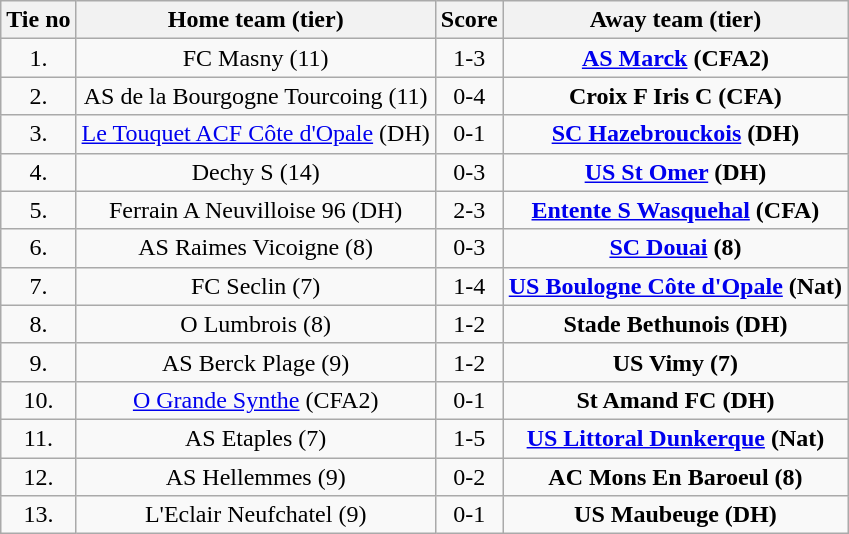<table class="wikitable" style="text-align: center">
<tr>
<th>Tie no</th>
<th>Home team (tier)</th>
<th>Score</th>
<th>Away team (tier)</th>
</tr>
<tr>
<td>1.</td>
<td>FC Masny (11)</td>
<td>1-3 </td>
<td><strong><a href='#'>AS Marck</a> (CFA2)</strong></td>
</tr>
<tr>
<td>2.</td>
<td>AS de la Bourgogne Tourcoing (11)</td>
<td>0-4</td>
<td><strong>Croix F Iris C (CFA)</strong></td>
</tr>
<tr>
<td>3.</td>
<td><a href='#'>Le Touquet ACF Côte d'Opale</a> (DH)</td>
<td>0-1</td>
<td><strong><a href='#'>SC Hazebrouckois</a> (DH)</strong></td>
</tr>
<tr>
<td>4.</td>
<td>Dechy S (14)</td>
<td>0-3</td>
<td><strong><a href='#'>US St Omer</a> (DH)</strong></td>
</tr>
<tr>
<td>5.</td>
<td>Ferrain A Neuvilloise 96 (DH)</td>
<td>2-3 </td>
<td><strong><a href='#'>Entente S Wasquehal</a> (CFA)</strong></td>
</tr>
<tr>
<td>6.</td>
<td>AS Raimes Vicoigne (8)</td>
<td>0-3</td>
<td><strong><a href='#'>SC Douai</a> (8)</strong></td>
</tr>
<tr>
<td>7.</td>
<td>FC Seclin (7)</td>
<td>1-4</td>
<td><strong><a href='#'>US Boulogne Côte d'Opale</a> (Nat)</strong></td>
</tr>
<tr>
<td>8.</td>
<td>O Lumbrois (8)</td>
<td>1-2</td>
<td><strong>Stade Bethunois (DH)</strong></td>
</tr>
<tr>
<td>9.</td>
<td>AS Berck Plage (9)</td>
<td>1-2 </td>
<td><strong>US Vimy (7)</strong></td>
</tr>
<tr>
<td>10.</td>
<td><a href='#'>O Grande Synthe</a> (CFA2)</td>
<td>0-1</td>
<td><strong>St Amand FC (DH)</strong></td>
</tr>
<tr>
<td>11.</td>
<td>AS Etaples (7)</td>
<td>1-5</td>
<td><strong><a href='#'>US Littoral Dunkerque</a> (Nat)</strong></td>
</tr>
<tr>
<td>12.</td>
<td>AS Hellemmes (9)</td>
<td>0-2</td>
<td><strong>AC Mons En Baroeul (8)</strong></td>
</tr>
<tr>
<td>13.</td>
<td>L'Eclair Neufchatel (9)</td>
<td>0-1 </td>
<td><strong>US Maubeuge (DH)</strong></td>
</tr>
</table>
